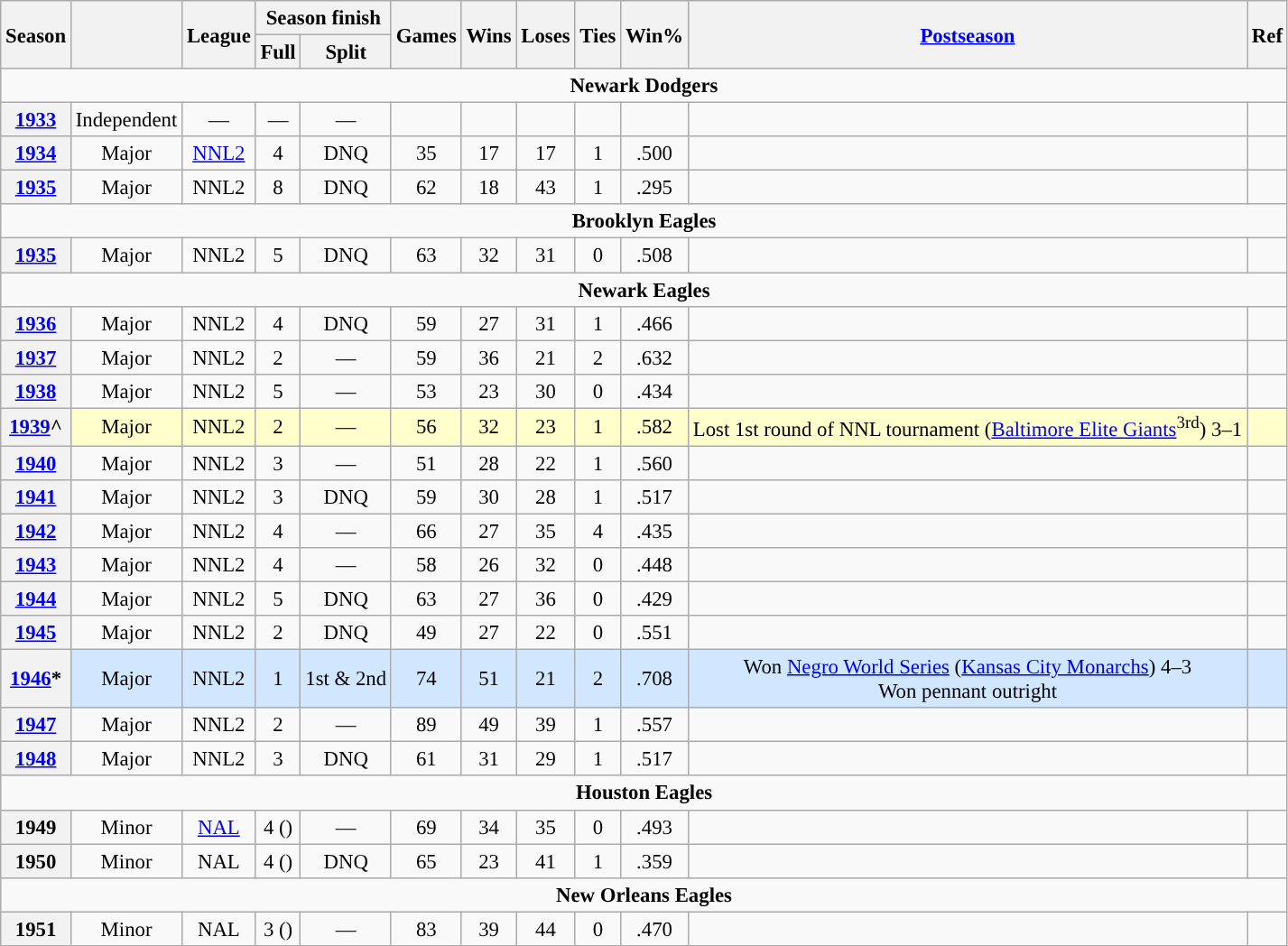<table class="wikitable sortable" style="text-align:center; font-size:95%">
<tr>
<th rowspan="2">Season</th>
<th rowspan="2"></th>
<th rowspan="2">League</th>
<th colspan="2">Season finish</th>
<th rowspan="2">Games</th>
<th rowspan="2">Wins</th>
<th rowspan="2">Loses</th>
<th rowspan="2">Ties</th>
<th rowspan="2">Win%</th>
<th rowspan="2"><a href='#'>Postseason</a></th>
<th rowspan="2">Ref</th>
</tr>
<tr>
<th>Full</th>
<th>Split</th>
</tr>
<tr>
<td align="center" colspan="12"><strong>Newark Dodgers</strong></td>
</tr>
<tr>
<th><a href='#'>1933</a></th>
<td>Independent</td>
<td>—</td>
<td>—</td>
<td>—</td>
<td></td>
<td></td>
<td></td>
<td></td>
<td></td>
<td></td>
<td></td>
</tr>
<tr>
<th><a href='#'>1934</a></th>
<td>Major</td>
<td><a href='#'>NNL2</a></td>
<td>4</td>
<td>DNQ</td>
<td>35</td>
<td>17</td>
<td>17</td>
<td>1</td>
<td>.500</td>
<td></td>
<td></td>
</tr>
<tr>
<th><a href='#'>1935</a></th>
<td>Major</td>
<td>NNL2</td>
<td>8</td>
<td>DNQ</td>
<td>62</td>
<td>18</td>
<td>43</td>
<td>1</td>
<td>.295</td>
<td></td>
<td></td>
</tr>
<tr>
<td align="center" colspan="12"><strong>Brooklyn Eagles</strong></td>
</tr>
<tr>
<th><a href='#'>1935</a></th>
<td>Major</td>
<td>NNL2</td>
<td>5</td>
<td>DNQ</td>
<td>63</td>
<td>32</td>
<td>31</td>
<td>0</td>
<td>.508</td>
<td></td>
<td></td>
</tr>
<tr>
<td align="center" colspan="12"><strong>Newark Eagles</strong></td>
</tr>
<tr>
<th><a href='#'>1936</a></th>
<td>Major</td>
<td>NNL2</td>
<td>4</td>
<td>DNQ</td>
<td>59</td>
<td>27</td>
<td>31</td>
<td>1</td>
<td>.466</td>
<td></td>
<td></td>
</tr>
<tr>
<th><a href='#'>1937</a></th>
<td>Major</td>
<td>NNL2</td>
<td>2</td>
<td>—</td>
<td>59</td>
<td>36</td>
<td>21</td>
<td>2</td>
<td>.632</td>
<td></td>
<td></td>
</tr>
<tr>
<th><a href='#'>1938</a></th>
<td>Major</td>
<td>NNL2</td>
<td>5</td>
<td>—</td>
<td>53</td>
<td>23</td>
<td>30</td>
<td>0</td>
<td>.434</td>
<td></td>
<td></td>
</tr>
<tr bgcolor="#FFFFCC">
<th><a href='#'>1939</a>^</th>
<td>Major</td>
<td>NNL2</td>
<td>2</td>
<td>—</td>
<td>56</td>
<td>32</td>
<td>23</td>
<td>1</td>
<td>.582</td>
<td>Lost 1st round of NNL tournament (<a href='#'>Baltimore Elite Giants</a><sup>3rd</sup>) 3–1</td>
<td></td>
</tr>
<tr>
<th><a href='#'>1940</a></th>
<td>Major</td>
<td>NNL2</td>
<td>3</td>
<td>—</td>
<td>51</td>
<td>28</td>
<td>22</td>
<td>1</td>
<td>.560</td>
<td></td>
<td></td>
</tr>
<tr>
<th><a href='#'>1941</a></th>
<td>Major</td>
<td>NNL2</td>
<td>3</td>
<td>DNQ</td>
<td>59</td>
<td>30</td>
<td>28</td>
<td>1</td>
<td>.517</td>
<td></td>
<td></td>
</tr>
<tr>
<th><a href='#'>1942</a></th>
<td>Major</td>
<td>NNL2</td>
<td>4</td>
<td>—</td>
<td>66</td>
<td>27</td>
<td>35</td>
<td>4</td>
<td>.435</td>
<td></td>
<td></td>
</tr>
<tr>
<th><a href='#'>1943</a></th>
<td>Major</td>
<td>NNL2</td>
<td>4</td>
<td>—</td>
<td>58</td>
<td>26</td>
<td>32</td>
<td>0</td>
<td>.448</td>
<td></td>
<td></td>
</tr>
<tr>
<th><a href='#'>1944</a></th>
<td>Major</td>
<td>NNL2</td>
<td>5</td>
<td>DNQ</td>
<td>63</td>
<td>27</td>
<td>36</td>
<td>0</td>
<td>.429</td>
<td></td>
<td></td>
</tr>
<tr>
<th><a href='#'>1945</a></th>
<td>Major</td>
<td>NNL2</td>
<td>2</td>
<td>DNQ</td>
<td>49</td>
<td>27</td>
<td>22</td>
<td>0</td>
<td>.551</td>
<td></td>
<td></td>
</tr>
<tr bgcolor="#D0E7FF">
<th><a href='#'>1946</a>*</th>
<td>Major</td>
<td>NNL2</td>
<td>1</td>
<td>1st & 2nd</td>
<td>74</td>
<td>51</td>
<td>21</td>
<td>2</td>
<td>.708</td>
<td>Won <a href='#'>Negro World Series</a> (<a href='#'>Kansas City Monarchs</a>) 4–3<br>Won pennant outright</td>
<td></td>
</tr>
<tr>
<th><a href='#'>1947</a></th>
<td>Major</td>
<td>NNL2</td>
<td>2</td>
<td>—</td>
<td>89</td>
<td>49</td>
<td>39</td>
<td>1</td>
<td>.557</td>
<td></td>
<td></td>
</tr>
<tr>
<th><a href='#'>1948</a></th>
<td>Major</td>
<td>NNL2</td>
<td>3</td>
<td>DNQ</td>
<td>61</td>
<td>31</td>
<td>29</td>
<td>1</td>
<td>.517</td>
<td></td>
<td></td>
</tr>
<tr>
<td align="center" colspan="12"><strong>Houston Eagles</strong></td>
</tr>
<tr>
<th>1949</th>
<td>Minor</td>
<td><a href='#'>NAL</a></td>
<td>4 ()</td>
<td>—</td>
<td>69</td>
<td>34</td>
<td>35</td>
<td>0</td>
<td>.493</td>
<td></td>
<td></td>
</tr>
<tr>
<th>1950</th>
<td>Minor</td>
<td>NAL</td>
<td>4 ()</td>
<td>DNQ</td>
<td>65</td>
<td>23</td>
<td>41</td>
<td>1</td>
<td>.359</td>
<td></td>
<td></td>
</tr>
<tr>
<td align="center" colspan="12"><strong>New Orleans Eagles</strong></td>
</tr>
<tr>
<th>1951</th>
<td>Minor</td>
<td>NAL</td>
<td>3 ()</td>
<td>—</td>
<td>83</td>
<td>39</td>
<td>44</td>
<td>0</td>
<td>.470</td>
<td></td>
<td></td>
</tr>
</table>
